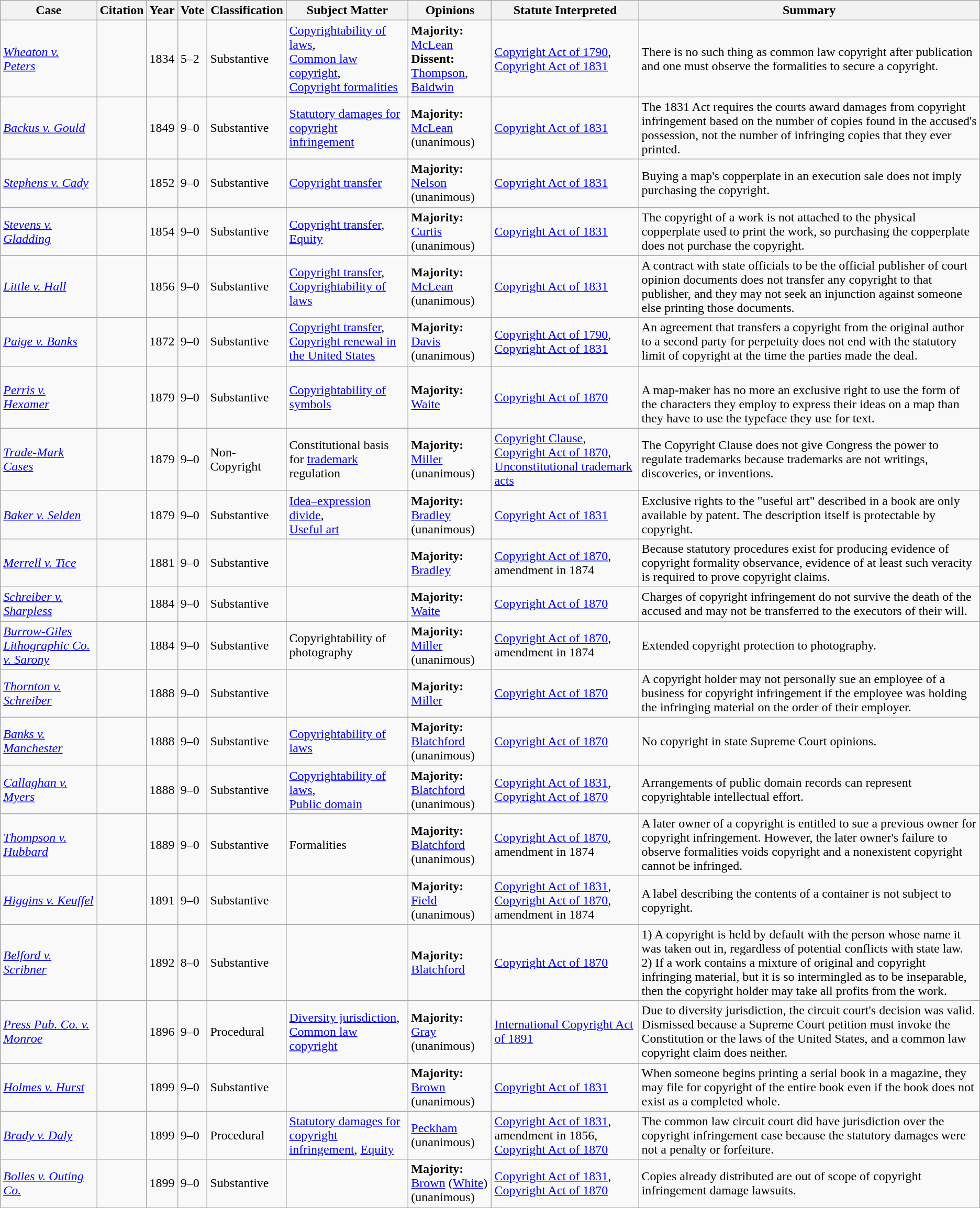<table class="wikitable sortable" border="1">
<tr>
<th><strong>Case</strong></th>
<th><strong>Citation</strong></th>
<th><strong>Year</strong></th>
<th><strong>Vote</strong></th>
<th><strong>Classification</strong></th>
<th class="unsortable"><strong>Subject Matter</strong></th>
<th class="unsortable"><strong>Opinions</strong></th>
<th class="unsortable" width="180"><strong>Statute Interpreted</strong></th>
<th class="unsortable"><strong>Summary</strong></th>
</tr>
<tr>
<td><em><a href='#'>Wheaton v. Peters</a></em></td>
<td></td>
<td>1834</td>
<td>5–2</td>
<td>Substantive</td>
<td><a href='#'>Copyrightability of laws</a>,<br><a href='#'>Common law copyright</a>,<br><a href='#'>Copyright formalities</a></td>
<td><strong>Majority:</strong><br> <a href='#'>McLean</a> <br><strong>Dissent:</strong><br> <a href='#'>Thompson</a>, <a href='#'>Baldwin</a></td>
<td><a href='#'>Copyright Act of 1790</a>,<br><a href='#'>Copyright Act of 1831</a></td>
<td>There is no such thing as common law copyright after publication and one must observe the formalities to secure a copyright.</td>
</tr>
<tr>
<td><em><a href='#'>Backus v. Gould</a></em></td>
<td></td>
<td>1849</td>
<td>9–0</td>
<td>Substantive</td>
<td><a href='#'>Statutory damages for copyright infringement</a></td>
<td><strong>Majority:</strong><br> <a href='#'>McLean</a> (unanimous)</td>
<td><a href='#'>Copyright Act of 1831</a></td>
<td>The 1831 Act requires the courts award damages from copyright infringement based on the number of copies found in the accused's possession, not the number of infringing copies that they ever printed.</td>
</tr>
<tr>
<td><em><a href='#'>Stephens v. Cady</a></em></td>
<td></td>
<td>1852</td>
<td>9–0</td>
<td>Substantive</td>
<td><a href='#'>Copyright transfer</a></td>
<td><strong>Majority:</strong><br> <a href='#'>Nelson</a> (unanimous)</td>
<td><a href='#'>Copyright Act of 1831</a></td>
<td>Buying a map's copperplate in an execution sale does not imply purchasing the copyright.</td>
</tr>
<tr>
<td><em><a href='#'>Stevens v. Gladding</a></em></td>
<td></td>
<td>1854</td>
<td>9–0</td>
<td>Substantive</td>
<td><a href='#'>Copyright transfer</a>,<br><a href='#'>Equity</a></td>
<td><strong>Majority:</strong><br> <a href='#'>Curtis</a> (unanimous)</td>
<td><a href='#'>Copyright Act of 1831</a></td>
<td>The copyright of a work is not attached to the physical copperplate used to print the work, so purchasing the copperplate does not purchase the copyright.</td>
</tr>
<tr>
<td><em><a href='#'>Little v. Hall</a></em></td>
<td></td>
<td>1856</td>
<td>9–0</td>
<td>Substantive</td>
<td><a href='#'>Copyright transfer</a>,<br><a href='#'>Copyrightability of laws</a></td>
<td><strong>Majority:</strong><br> <a href='#'>McLean</a> (unanimous)</td>
<td><a href='#'>Copyright Act of 1831</a></td>
<td>A contract with state officials to be the official publisher of court opinion documents does not transfer any copyright to that publisher, and they may not seek an injunction against someone else printing those documents.</td>
</tr>
<tr>
<td><em><a href='#'>Paige v. Banks</a></em></td>
<td></td>
<td>1872</td>
<td>9–0</td>
<td>Substantive</td>
<td><a href='#'>Copyright transfer</a>,<br><a href='#'>Copyright renewal in the United States</a></td>
<td><strong>Majority:</strong><br> <a href='#'>Davis</a> (unanimous)</td>
<td><a href='#'>Copyright Act of 1790</a>,<br><a href='#'>Copyright Act of 1831</a></td>
<td>An agreement that transfers a copyright from the original author to a second party for perpetuity does not end with the statutory limit of copyright at the time the parties made the deal.</td>
</tr>
<tr>
<td><em><a href='#'>Perris v. Hexamer</a></em></td>
<td></td>
<td>1879</td>
<td>9–0</td>
<td>Substantive</td>
<td><a href='#'>Copyrightability of symbols</a></td>
<td><strong>Majority:</strong><br> <a href='#'>Waite</a></td>
<td><a href='#'>Copyright Act of 1870</a></td>
<td><br>A map-maker has no more an exclusive right to use the form of the characters they employ to express their ideas on a map than they have to use the typeface they use for text.</td>
</tr>
<tr>
<td><em><a href='#'>Trade-Mark Cases</a></em></td>
<td></td>
<td>1879</td>
<td>9–0</td>
<td>Non-Copyright</td>
<td>Constitutional basis for <a href='#'>trademark</a> regulation</td>
<td><strong>Majority:</strong><br> <a href='#'>Miller</a> (unanimous)</td>
<td><a href='#'>Copyright Clause</a>,<br><a href='#'>Copyright Act of 1870</a>,<br><a href='#'>Unconstitutional trademark acts</a></td>
<td>The Copyright Clause does not give Congress the power to regulate trademarks because trademarks are not writings, discoveries, or inventions.</td>
</tr>
<tr>
<td><em><a href='#'>Baker v. Selden</a></em></td>
<td></td>
<td>1879</td>
<td>9–0</td>
<td>Substantive</td>
<td><a href='#'>Idea–expression divide</a>,<br><a href='#'>Useful art</a></td>
<td><strong>Majority:</strong><br> <a href='#'>Bradley</a> (unanimous)</td>
<td><a href='#'>Copyright Act of 1831</a></td>
<td>Exclusive rights to the "useful art" described in a book are only available by patent. The description itself is protectable by copyright.</td>
</tr>
<tr>
<td><em><a href='#'>Merrell v. Tice</a></em></td>
<td></td>
<td>1881</td>
<td>9–0</td>
<td>Substantive</td>
<td></td>
<td><strong>Majority:</strong><br> <a href='#'>Bradley</a></td>
<td><a href='#'>Copyright Act of 1870</a>, amendment in 1874</td>
<td>Because statutory procedures exist for producing evidence of copyright formality observance, evidence of at least such veracity is required to prove copyright claims.</td>
</tr>
<tr>
<td><em><a href='#'>Schreiber v. Sharpless</a></em></td>
<td></td>
<td>1884</td>
<td>9–0</td>
<td>Substantive</td>
<td></td>
<td><strong>Majority:</strong><br> <a href='#'>Waite</a></td>
<td><a href='#'>Copyright Act of 1870</a></td>
<td>Charges of copyright infringement do not survive the death of the accused and may not be transferred to the executors of their will.</td>
</tr>
<tr>
<td><em><a href='#'>Burrow-Giles Lithographic Co. v. Sarony</a></em></td>
<td></td>
<td>1884</td>
<td>9–0</td>
<td>Substantive</td>
<td>Copyrightability of photography</td>
<td><strong>Majority:</strong><br> <a href='#'>Miller</a> (unanimous)</td>
<td><a href='#'>Copyright Act of 1870</a>, amendment in 1874</td>
<td>Extended copyright protection to photography.</td>
</tr>
<tr>
<td><em><a href='#'>Thornton v. Schreiber</a></em></td>
<td></td>
<td>1888</td>
<td>9–0</td>
<td>Substantive</td>
<td></td>
<td><strong>Majority:</strong><br> <a href='#'>Miller</a></td>
<td><a href='#'>Copyright Act of 1870</a></td>
<td>A copyright holder may not personally sue an employee of a business for copyright infringement if the employee was holding the infringing material on the order of their employer.</td>
</tr>
<tr>
<td><em><a href='#'>Banks v. Manchester</a></em></td>
<td></td>
<td>1888</td>
<td>9–0</td>
<td>Substantive</td>
<td><a href='#'>Copyrightability of laws</a></td>
<td><strong>Majority:</strong><br> <a href='#'>Blatchford</a> (unanimous)</td>
<td><a href='#'>Copyright Act of 1870</a></td>
<td>No copyright in state Supreme Court opinions.</td>
</tr>
<tr>
<td><em><a href='#'>Callaghan v. Myers</a></em></td>
<td></td>
<td>1888</td>
<td>9–0</td>
<td>Substantive</td>
<td><a href='#'>Copyrightability of laws</a>,<br><a href='#'>Public domain</a></td>
<td><strong>Majority:</strong><br> <a href='#'>Blatchford</a> (unanimous)</td>
<td><a href='#'>Copyright Act of 1831</a>,<br><a href='#'>Copyright Act of 1870</a></td>
<td>Arrangements of public domain records can represent copyrightable intellectual effort.</td>
</tr>
<tr>
<td><em><a href='#'>Thompson v. Hubbard</a></em></td>
<td></td>
<td>1889</td>
<td>9–0</td>
<td>Substantive</td>
<td>Formalities</td>
<td><strong>Majority:</strong><br> <a href='#'>Blatchford</a> (unanimous)</td>
<td><a href='#'>Copyright Act of 1870</a>, amendment in 1874</td>
<td>A later owner of a copyright is entitled to sue a previous owner for copyright infringement. However, the later owner's failure to observe formalities voids copyright and a nonexistent copyright cannot be infringed.</td>
</tr>
<tr>
<td><em><a href='#'>Higgins v. Keuffel</a></em></td>
<td></td>
<td>1891</td>
<td>9–0</td>
<td>Substantive</td>
<td></td>
<td><strong>Majority:</strong><br> <a href='#'>Field</a> (unanimous)</td>
<td><a href='#'>Copyright Act of 1831</a>,<br><a href='#'>Copyright Act of 1870</a>,<br>amendment in 1874</td>
<td>A label describing the contents of a container is not subject to copyright.</td>
</tr>
<tr>
<td><em><a href='#'>Belford v. Scribner</a></em></td>
<td></td>
<td>1892</td>
<td>8–0</td>
<td>Substantive</td>
<td></td>
<td><strong>Majority:</strong><br> <a href='#'>Blatchford</a></td>
<td><a href='#'>Copyright Act of 1870</a></td>
<td>1) A copyright is held by default with the person whose name it was taken out in, regardless of potential conflicts with state law. 2) If a work contains a mixture of original and copyright infringing material, but it is so intermingled as to be inseparable, then the copyright holder may take all profits from the work.</td>
</tr>
<tr>
<td><em><a href='#'>Press Pub. Co. v. Monroe</a></em></td>
<td></td>
<td>1896</td>
<td>9–0</td>
<td>Procedural</td>
<td><a href='#'>Diversity jurisdiction</a>,<br><a href='#'>Common law copyright</a></td>
<td><strong>Majority:</strong><br> <a href='#'>Gray</a> (unanimous)</td>
<td><a href='#'>International Copyright Act of 1891</a></td>
<td>Due to diversity jurisdiction, the circuit court's decision was valid. Dismissed because a Supreme Court petition must invoke the Constitution or the laws of the United States, and a common law copyright claim does neither.</td>
</tr>
<tr>
<td><em><a href='#'>Holmes v. Hurst</a></em></td>
<td></td>
<td>1899</td>
<td>9–0</td>
<td>Substantive</td>
<td></td>
<td><strong>Majority:</strong><br> <a href='#'>Brown</a> (unanimous)</td>
<td><a href='#'>Copyright Act of 1831</a></td>
<td>When someone begins printing a serial book in a magazine, they may file for copyright of the entire book even if the book does not exist as a completed whole.</td>
</tr>
<tr>
<td><em><a href='#'>Brady v. Daly</a></em></td>
<td></td>
<td>1899</td>
<td>9–0</td>
<td>Procedural</td>
<td><a href='#'>Statutory damages for copyright infringement</a>, <a href='#'>Equity</a></td>
<td><a href='#'>Peckham</a> (unanimous)</td>
<td><a href='#'>Copyright Act of 1831</a>,<br>amendment in 1856,<br><a href='#'>Copyright Act of 1870</a></td>
<td>The common law circuit court did have jurisdiction over the copyright infringement case because the statutory damages were not a penalty or forfeiture.</td>
</tr>
<tr>
<td><em><a href='#'>Bolles v. Outing Co.</a></em></td>
<td></td>
<td>1899</td>
<td>9–0</td>
<td>Substantive</td>
<td></td>
<td><strong>Majority:</strong><br> <a href='#'>Brown</a> (<a href='#'>White</a>) (unanimous)</td>
<td><a href='#'>Copyright Act of 1831</a>,<br><a href='#'>Copyright Act of 1870</a></td>
<td>Copies already distributed are out of scope of copyright infringement damage lawsuits.</td>
</tr>
</table>
